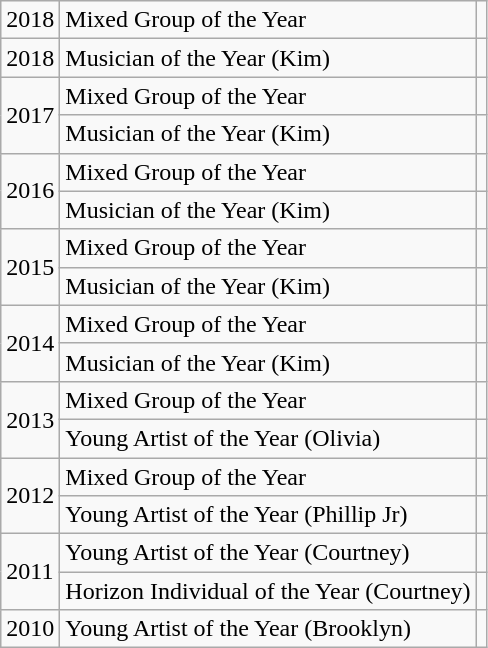<table class="wikitable">
<tr>
<td>2018</td>
<td>Mixed Group of the Year</td>
<td></td>
</tr>
<tr>
<td>2018</td>
<td>Musician of the Year (Kim)</td>
<td></td>
</tr>
<tr>
<td rowspan="2">2017</td>
<td>Mixed Group of the Year</td>
<td></td>
</tr>
<tr>
<td>Musician of the Year (Kim)</td>
<td></td>
</tr>
<tr>
<td rowspan="2">2016</td>
<td>Mixed Group of the Year</td>
<td></td>
</tr>
<tr>
<td>Musician of the Year (Kim)</td>
<td></td>
</tr>
<tr>
<td rowspan="2">2015</td>
<td>Mixed Group of the Year</td>
<td></td>
</tr>
<tr>
<td>Musician of the Year (Kim)</td>
<td></td>
</tr>
<tr>
<td rowspan="2">2014</td>
<td>Mixed Group of the Year</td>
<td></td>
</tr>
<tr>
<td>Musician of the Year (Kim)</td>
<td></td>
</tr>
<tr>
<td rowspan="2">2013</td>
<td>Mixed Group of the Year</td>
<td></td>
</tr>
<tr>
<td>Young Artist of the Year (Olivia)</td>
<td></td>
</tr>
<tr>
<td rowspan="2">2012</td>
<td>Mixed Group of the Year</td>
<td></td>
</tr>
<tr>
<td>Young Artist of the Year (Phillip Jr)</td>
<td></td>
</tr>
<tr>
<td rowspan="2">2011</td>
<td>Young Artist of the Year (Courtney)</td>
<td></td>
</tr>
<tr>
<td>Horizon Individual of the Year (Courtney)</td>
<td></td>
</tr>
<tr>
<td>2010</td>
<td>Young Artist of the Year (Brooklyn)</td>
<td></td>
</tr>
</table>
